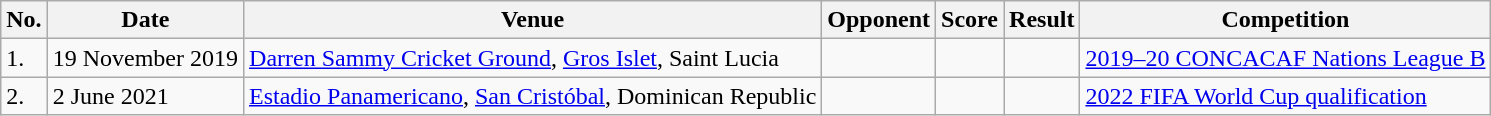<table class="wikitable" style="font-size:100%;">
<tr>
<th>No.</th>
<th>Date</th>
<th>Venue</th>
<th>Opponent</th>
<th>Score</th>
<th>Result</th>
<th>Competition</th>
</tr>
<tr>
<td>1.</td>
<td>19 November 2019</td>
<td><a href='#'>Darren Sammy Cricket Ground</a>, <a href='#'>Gros Islet</a>, Saint Lucia</td>
<td></td>
<td></td>
<td></td>
<td><a href='#'>2019–20 CONCACAF Nations League B</a></td>
</tr>
<tr>
<td>2.</td>
<td>2 June 2021</td>
<td><a href='#'>Estadio Panamericano</a>, <a href='#'>San Cristóbal</a>, Dominican Republic</td>
<td></td>
<td></td>
<td></td>
<td><a href='#'>2022 FIFA World Cup qualification</a></td>
</tr>
</table>
